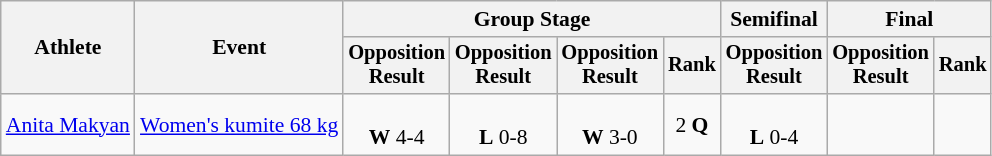<table class="wikitable" style="text-align:center; font-size:90%">
<tr>
<th rowspan="2">Athlete</th>
<th rowspan="2">Event</th>
<th colspan="4">Group Stage</th>
<th>Semifinal</th>
<th colspan="2">Final</th>
</tr>
<tr style="font-size:95%">
<th>Opposition<br>Result</th>
<th>Opposition<br>Result</th>
<th>Opposition<br>Result</th>
<th>Rank</th>
<th>Opposition<br>Result</th>
<th>Opposition<br>Result</th>
<th>Rank</th>
</tr>
<tr>
<td align="left"><a href='#'>Anita Makyan</a></td>
<td align="left"><a href='#'>Women's kumite 68 kg</a></td>
<td><br><strong>W</strong> 4-4</td>
<td><br><strong>L</strong> 0-8</td>
<td><br><strong>W</strong> 3-0</td>
<td>2 <strong>Q</strong></td>
<td><br><strong>L</strong> 0-4</td>
<td></td>
<td></td>
</tr>
</table>
